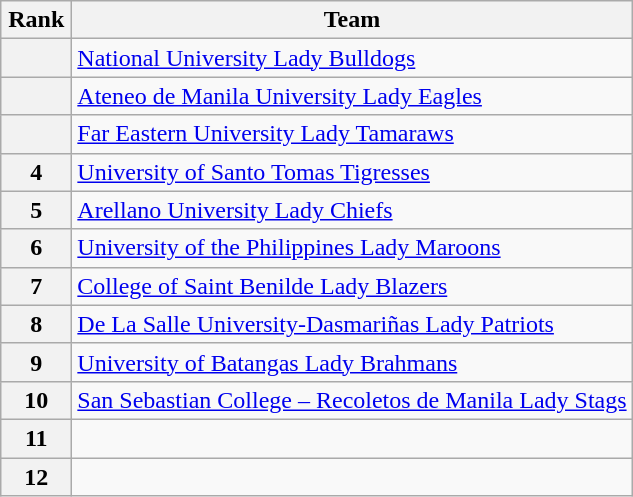<table class="wikitable" style="text-align: center;">
<tr>
<th width=40>Rank</th>
<th>Team</th>
</tr>
<tr>
<th></th>
<td style="text-align:left;"> <a href='#'>National University Lady Bulldogs</a></td>
</tr>
<tr>
<th></th>
<td style="text-align:left;"> <a href='#'>Ateneo de Manila University Lady Eagles</a></td>
</tr>
<tr>
<th></th>
<td style="text-align:left;"> <a href='#'>Far Eastern University Lady Tamaraws</a></td>
</tr>
<tr>
<th>4</th>
<td style="text-align:left;"> <a href='#'>University of Santo Tomas Tigresses</a></td>
</tr>
<tr>
<th>5</th>
<td style="text-align:left;"> <a href='#'>Arellano University Lady Chiefs</a></td>
</tr>
<tr>
<th>6</th>
<td style="text-align:left;"> <a href='#'>University of the Philippines Lady Maroons</a></td>
</tr>
<tr>
<th>7</th>
<td style="text-align:left;"> <a href='#'>College of Saint Benilde Lady Blazers</a></td>
</tr>
<tr>
<th>8</th>
<td style="text-align:left;"> <a href='#'>De La Salle University-Dasmariñas Lady Patriots</a></td>
</tr>
<tr>
<th>9</th>
<td style="text-align:left;"> <a href='#'>University of Batangas Lady Brahmans</a></td>
</tr>
<tr>
<th>10</th>
<td style="text-align:left;"> <a href='#'>San Sebastian College – Recoletos de Manila Lady Stags</a></td>
</tr>
<tr>
<th>11</th>
<td style="text-align:left;"></td>
</tr>
<tr>
<th>12</th>
<td style="text-align:left;"></td>
</tr>
</table>
